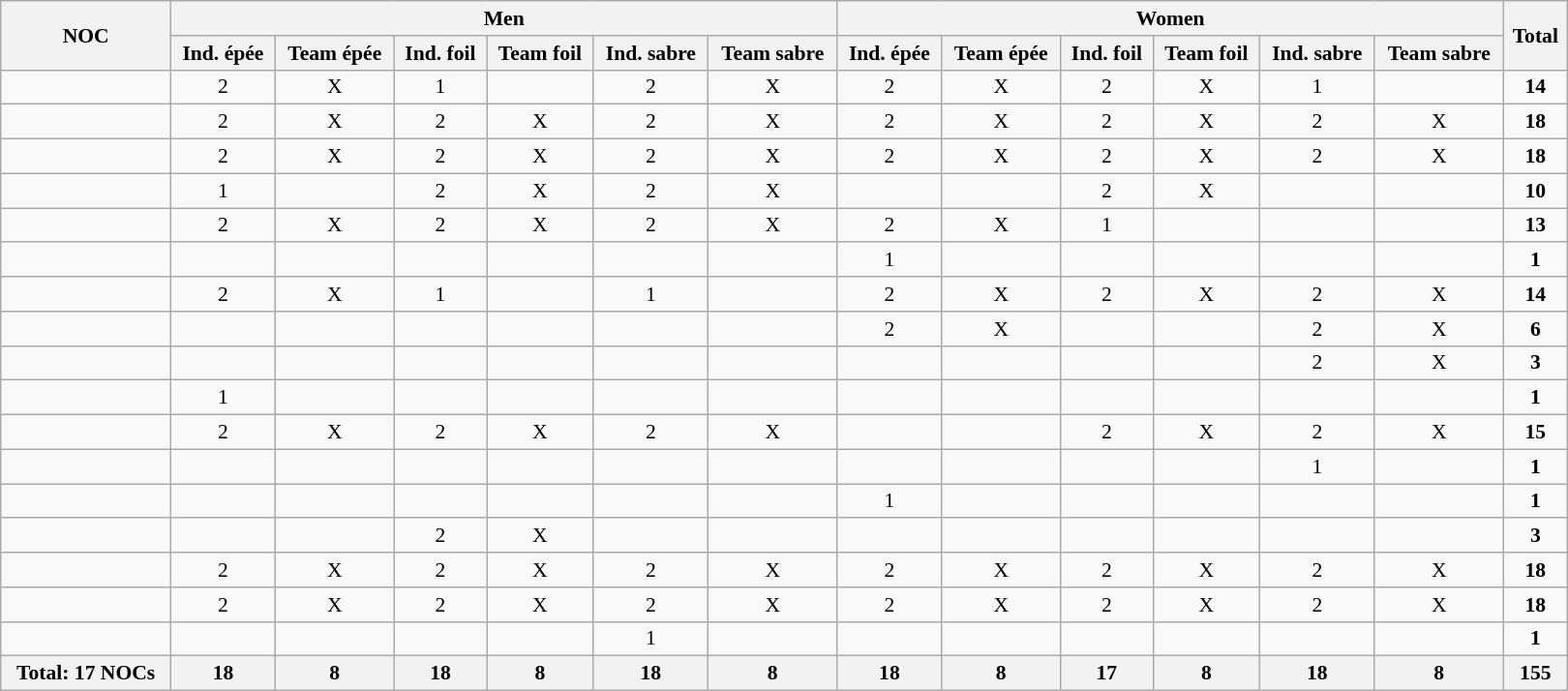<table class="wikitable" width=1080 style="text-align:center; font-size:90%">
<tr>
<th rowspan="2" align="left">NOC</th>
<th colspan="6">Men</th>
<th colspan="6">Women</th>
<th rowspan="2">Total</th>
</tr>
<tr>
<th>Ind. épée</th>
<th>Team épée</th>
<th>Ind. foil</th>
<th>Team foil</th>
<th>Ind. sabre</th>
<th>Team sabre</th>
<th>Ind. épée</th>
<th>Team épée</th>
<th>Ind. foil</th>
<th>Team foil</th>
<th>Ind. sabre</th>
<th>Team sabre</th>
</tr>
<tr>
<td style="text-align:left;"></td>
<td>2</td>
<td>X</td>
<td>1</td>
<td></td>
<td>2</td>
<td>X</td>
<td>2</td>
<td>X</td>
<td>2</td>
<td>X</td>
<td>1</td>
<td></td>
<td><strong>14</strong></td>
</tr>
<tr>
<td style="text-align:left;"></td>
<td>2</td>
<td>X</td>
<td>2</td>
<td>X</td>
<td>2</td>
<td>X</td>
<td>2</td>
<td>X</td>
<td>2</td>
<td>X</td>
<td>2</td>
<td>X</td>
<td><strong>18</strong></td>
</tr>
<tr>
<td style="text-align:left;"></td>
<td>2</td>
<td>X</td>
<td>2</td>
<td>X</td>
<td>2</td>
<td>X</td>
<td>2</td>
<td>X</td>
<td>2</td>
<td>X</td>
<td>2</td>
<td>X</td>
<td><strong>18</strong></td>
</tr>
<tr>
<td style="text-align:left;"></td>
<td>1</td>
<td></td>
<td>2</td>
<td>X</td>
<td>2</td>
<td>X</td>
<td></td>
<td></td>
<td>2</td>
<td>X</td>
<td></td>
<td></td>
<td><strong>10</strong></td>
</tr>
<tr>
<td style="text-align:left;"></td>
<td>2</td>
<td>X</td>
<td>2</td>
<td>X</td>
<td>2</td>
<td>X</td>
<td>2</td>
<td>X</td>
<td>1</td>
<td></td>
<td></td>
<td></td>
<td><strong>13</strong></td>
</tr>
<tr>
<td style="text-align:left;"></td>
<td></td>
<td></td>
<td></td>
<td></td>
<td></td>
<td></td>
<td>1</td>
<td></td>
<td></td>
<td></td>
<td></td>
<td></td>
<td><strong>1</strong></td>
</tr>
<tr>
<td style="text-align:left;"></td>
<td>2</td>
<td>X</td>
<td>1</td>
<td></td>
<td>1</td>
<td></td>
<td>2</td>
<td>X</td>
<td>2</td>
<td>X</td>
<td>2</td>
<td>X</td>
<td><strong>14</strong></td>
</tr>
<tr>
<td style="text-align:left;"></td>
<td></td>
<td></td>
<td></td>
<td></td>
<td></td>
<td></td>
<td>2</td>
<td>X</td>
<td></td>
<td></td>
<td>2</td>
<td>X</td>
<td><strong>6</strong></td>
</tr>
<tr>
<td style="text-align:left;"></td>
<td></td>
<td></td>
<td></td>
<td></td>
<td></td>
<td></td>
<td></td>
<td></td>
<td></td>
<td></td>
<td>2</td>
<td>X</td>
<td><strong>3</strong></td>
</tr>
<tr>
<td style="text-align:left;"></td>
<td>1</td>
<td></td>
<td></td>
<td></td>
<td></td>
<td></td>
<td></td>
<td></td>
<td></td>
<td></td>
<td></td>
<td></td>
<td><strong>1</strong></td>
</tr>
<tr>
<td style="text-align:left;"></td>
<td>2</td>
<td>X</td>
<td>2</td>
<td>X</td>
<td>2</td>
<td>X</td>
<td></td>
<td></td>
<td>2</td>
<td>X</td>
<td>2</td>
<td>X</td>
<td><strong>15</strong></td>
</tr>
<tr>
<td style="text-align:left;"></td>
<td></td>
<td></td>
<td></td>
<td></td>
<td></td>
<td></td>
<td></td>
<td></td>
<td></td>
<td></td>
<td>1</td>
<td></td>
<td><strong>1</strong></td>
</tr>
<tr>
<td style="text-align:left;"></td>
<td></td>
<td></td>
<td></td>
<td></td>
<td></td>
<td></td>
<td>1</td>
<td></td>
<td></td>
<td></td>
<td></td>
<td></td>
<td><strong>1</strong></td>
</tr>
<tr>
<td style="text-align:left;"></td>
<td></td>
<td></td>
<td>2</td>
<td>X</td>
<td></td>
<td></td>
<td></td>
<td></td>
<td></td>
<td></td>
<td></td>
<td></td>
<td><strong>3</strong></td>
</tr>
<tr>
<td style="text-align:left;"></td>
<td>2</td>
<td>X</td>
<td>2</td>
<td>X</td>
<td>2</td>
<td>X</td>
<td>2</td>
<td>X</td>
<td>2</td>
<td>X</td>
<td>2</td>
<td>X</td>
<td><strong>18</strong></td>
</tr>
<tr>
<td style="text-align:left;"></td>
<td>2</td>
<td>X</td>
<td>2</td>
<td>X</td>
<td>2</td>
<td>X</td>
<td>2</td>
<td>X</td>
<td>2</td>
<td>X</td>
<td>2</td>
<td>X</td>
<td><strong>18</strong></td>
</tr>
<tr>
<td style="text-align:left;"></td>
<td></td>
<td></td>
<td></td>
<td></td>
<td>1</td>
<td></td>
<td></td>
<td></td>
<td></td>
<td></td>
<td></td>
<td></td>
<td><strong>1</strong></td>
</tr>
<tr>
<th>Total: 17 NOCs</th>
<th>18</th>
<th>8</th>
<th>18</th>
<th>8</th>
<th>18</th>
<th>8</th>
<th>18</th>
<th>8</th>
<th>17</th>
<th>8</th>
<th>18</th>
<th>8</th>
<th>155</th>
</tr>
</table>
